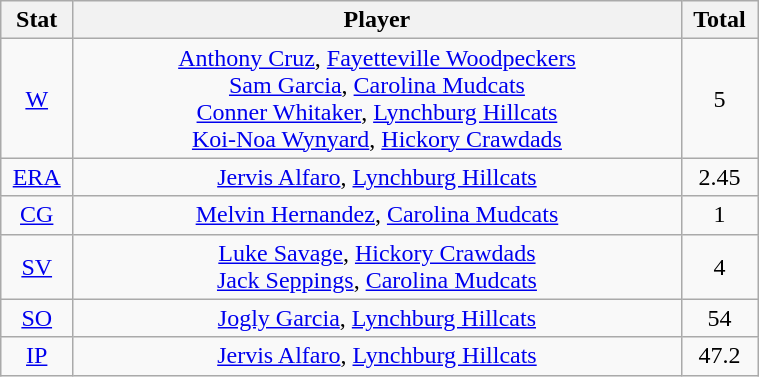<table class="wikitable" width="40%" style="text-align:center;">
<tr>
<th width="5%">Stat</th>
<th width="60%">Player</th>
<th width="5%">Total</th>
</tr>
<tr>
<td><a href='#'>W</a></td>
<td><a href='#'>Anthony Cruz</a>, <a href='#'>Fayetteville Woodpeckers</a> <br> <a href='#'>Sam Garcia</a>, <a href='#'>Carolina Mudcats</a> <br> <a href='#'>Conner Whitaker</a>, <a href='#'>Lynchburg Hillcats</a> <br> <a href='#'>Koi-Noa Wynyard</a>, <a href='#'>Hickory Crawdads</a></td>
<td>5</td>
</tr>
<tr>
<td><a href='#'>ERA</a></td>
<td><a href='#'>Jervis Alfaro</a>, <a href='#'>Lynchburg Hillcats</a></td>
<td>2.45</td>
</tr>
<tr>
<td><a href='#'>CG</a></td>
<td><a href='#'>Melvin Hernandez</a>, <a href='#'>Carolina Mudcats</a></td>
<td>1</td>
</tr>
<tr>
<td><a href='#'>SV</a></td>
<td><a href='#'>Luke Savage</a>, <a href='#'>Hickory Crawdads</a> <br> <a href='#'>Jack Seppings</a>, <a href='#'>Carolina Mudcats</a></td>
<td>4</td>
</tr>
<tr>
<td><a href='#'>SO</a></td>
<td><a href='#'>Jogly Garcia</a>, <a href='#'>Lynchburg Hillcats</a></td>
<td>54</td>
</tr>
<tr>
<td><a href='#'>IP</a></td>
<td><a href='#'>Jervis Alfaro</a>, <a href='#'>Lynchburg Hillcats</a></td>
<td>47.2</td>
</tr>
</table>
